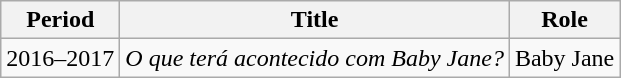<table class="wikitable">
<tr>
<th>Period</th>
<th>Title</th>
<th>Role</th>
</tr>
<tr>
<td>2016–2017</td>
<td><em>O que terá acontecido com Baby Jane?</em></td>
<td>Baby Jane</td>
</tr>
</table>
